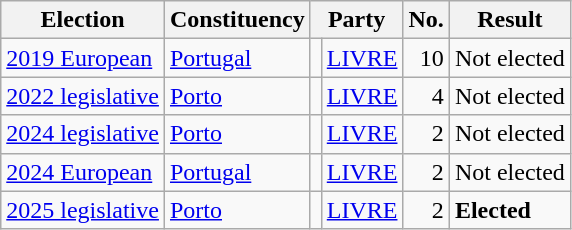<table class="wikitable" style="text-align:left;">
<tr>
<th scope=col>Election</th>
<th scope=col>Constituency</th>
<th scope=col colspan="2">Party</th>
<th scope=col>No.</th>
<th scope=col>Result</th>
</tr>
<tr>
<td><a href='#'>2019 European</a></td>
<td><a href='#'>Portugal</a></td>
<td></td>
<td><a href='#'>LIVRE</a></td>
<td align=right>10</td>
<td>Not elected</td>
</tr>
<tr>
<td><a href='#'>2022 legislative</a></td>
<td><a href='#'>Porto</a></td>
<td></td>
<td><a href='#'>LIVRE</a></td>
<td align=right>4</td>
<td>Not elected</td>
</tr>
<tr>
<td><a href='#'>2024 legislative</a></td>
<td><a href='#'>Porto</a></td>
<td></td>
<td><a href='#'>LIVRE</a></td>
<td align=right>2</td>
<td>Not elected</td>
</tr>
<tr>
<td><a href='#'>2024 European</a></td>
<td><a href='#'>Portugal</a></td>
<td></td>
<td><a href='#'>LIVRE</a></td>
<td align=right>2</td>
<td>Not elected</td>
</tr>
<tr>
<td><a href='#'>2025 legislative</a></td>
<td><a href='#'>Porto</a></td>
<td></td>
<td><a href='#'>LIVRE</a></td>
<td align=right>2</td>
<td><strong>Elected</strong></td>
</tr>
</table>
